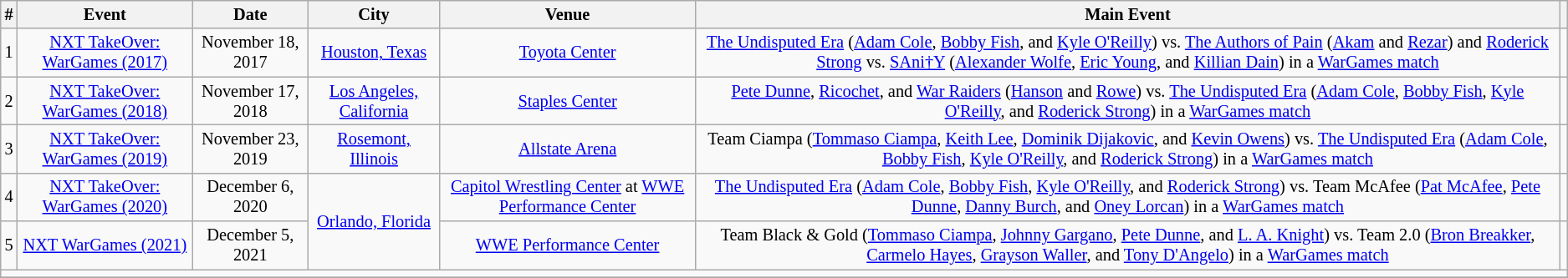<table class="sortable wikitable succession-box" style="font-size:85%; text-align:center;">
<tr>
<th>#</th>
<th>Event</th>
<th>Date</th>
<th>City</th>
<th>Venue</th>
<th>Main Event</th>
<th></th>
</tr>
<tr>
<td>1</td>
<td><a href='#'>NXT TakeOver: WarGames (2017)</a></td>
<td>November 18, 2017</td>
<td><a href='#'>Houston, Texas</a></td>
<td><a href='#'>Toyota Center</a></td>
<td><a href='#'>The Undisputed Era</a>  (<a href='#'>Adam Cole</a>, <a href='#'>Bobby Fish</a>, and <a href='#'>Kyle O'Reilly</a>) vs. <a href='#'>The Authors of Pain</a> (<a href='#'>Akam</a> and <a href='#'>Rezar</a>) and <a href='#'>Roderick Strong</a> vs. <a href='#'>SAni†Y</a> (<a href='#'>Alexander Wolfe</a>, <a href='#'>Eric Young</a>, and <a href='#'>Killian Dain</a>) in a <a href='#'>WarGames match</a></td>
<td></td>
</tr>
<tr>
<td>2</td>
<td><a href='#'>NXT TakeOver: WarGames (2018)</a></td>
<td>November 17, 2018</td>
<td><a href='#'>Los Angeles, California</a></td>
<td><a href='#'>Staples Center</a></td>
<td><a href='#'>Pete Dunne</a>, <a href='#'>Ricochet</a>, and <a href='#'>War Raiders</a> (<a href='#'>Hanson</a> and <a href='#'>Rowe</a>) vs. <a href='#'>The Undisputed Era</a> (<a href='#'>Adam Cole</a>, <a href='#'>Bobby Fish</a>, <a href='#'>Kyle O'Reilly</a>, and <a href='#'>Roderick Strong</a>) in a <a href='#'>WarGames match</a></td>
<td></td>
</tr>
<tr>
<td>3</td>
<td><a href='#'>NXT TakeOver: WarGames (2019)</a></td>
<td>November 23, 2019</td>
<td><a href='#'>Rosemont, Illinois</a></td>
<td><a href='#'>Allstate Arena</a></td>
<td>Team Ciampa (<a href='#'>Tommaso Ciampa</a>, <a href='#'>Keith Lee</a>, <a href='#'>Dominik Dijakovic</a>, and <a href='#'>Kevin Owens</a>) vs. <a href='#'>The Undisputed Era</a> (<a href='#'>Adam Cole</a>, <a href='#'>Bobby Fish</a>, <a href='#'>Kyle O'Reilly</a>, and <a href='#'>Roderick Strong</a>) in a <a href='#'>WarGames match</a></td>
<td></td>
</tr>
<tr>
<td>4</td>
<td><a href='#'>NXT TakeOver: WarGames (2020)</a></td>
<td>December 6, 2020</td>
<td rowspan="2"><a href='#'>Orlando, Florida</a></td>
<td><a href='#'>Capitol Wrestling Center</a> at <a href='#'>WWE Performance Center</a></td>
<td><a href='#'>The Undisputed Era</a> (<a href='#'>Adam Cole</a>, <a href='#'>Bobby Fish</a>, <a href='#'>Kyle O'Reilly</a>, and <a href='#'>Roderick Strong</a>) vs. Team McAfee (<a href='#'>Pat McAfee</a>, <a href='#'>Pete Dunne</a>, <a href='#'>Danny Burch</a>, and <a href='#'>Oney Lorcan</a>) in a <a href='#'>WarGames match</a></td>
<td></td>
</tr>
<tr>
<td>5</td>
<td><a href='#'>NXT WarGames (2021)</a></td>
<td>December 5, 2021</td>
<td><a href='#'>WWE Performance Center</a></td>
<td>Team Black & Gold (<a href='#'>Tommaso Ciampa</a>, <a href='#'>Johnny Gargano</a>, <a href='#'>Pete Dunne</a>, and <a href='#'>L. A. Knight</a>) vs. Team 2.0 (<a href='#'>Bron Breakker</a>, <a href='#'>Carmelo Hayes</a>, <a href='#'>Grayson Waller</a>, and <a href='#'>Tony D'Angelo</a>) in a <a href='#'>WarGames match</a></td>
<td></td>
</tr>
<tr>
<td colspan="10"></td>
</tr>
<tr>
</tr>
</table>
